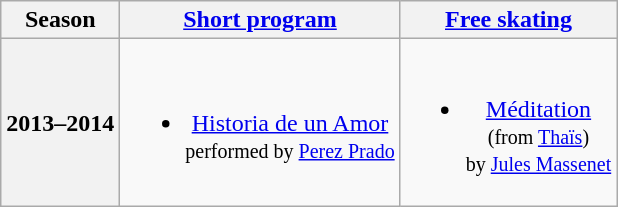<table class=wikitable style=text-align:center>
<tr>
<th>Season</th>
<th><a href='#'>Short program</a></th>
<th><a href='#'>Free skating</a></th>
</tr>
<tr>
<th>2013–2014 <br> </th>
<td><br><ul><li><a href='#'>Historia de un Amor</a> <br><small> performed by <a href='#'>Perez Prado</a> </small></li></ul></td>
<td><br><ul><li><a href='#'>Méditation</a> <br><small> (from <a href='#'>Thaïs</a>) <br> by <a href='#'>Jules Massenet</a> </small></li></ul></td>
</tr>
</table>
